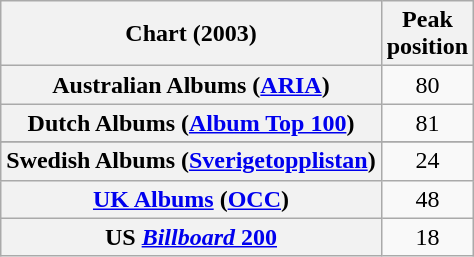<table class="wikitable sortable plainrowheaders">
<tr>
<th>Chart (2003)</th>
<th>Peak<br>position</th>
</tr>
<tr>
<th scope="row">Australian Albums (<a href='#'>ARIA</a>)</th>
<td align="center">80</td>
</tr>
<tr>
<th scope="row">Dutch Albums (<a href='#'>Album Top 100</a>)</th>
<td align="center">81</td>
</tr>
<tr>
</tr>
<tr>
</tr>
<tr>
</tr>
<tr>
</tr>
<tr>
<th scope="row">Swedish Albums (<a href='#'>Sverigetopplistan</a>)</th>
<td align="center">24</td>
</tr>
<tr>
<th scope="row"><a href='#'>UK Albums</a> (<a href='#'>OCC</a>)</th>
<td align="center">48</td>
</tr>
<tr>
<th scope="row">US <a href='#'><em>Billboard</em> 200</a></th>
<td align="center">18</td>
</tr>
</table>
